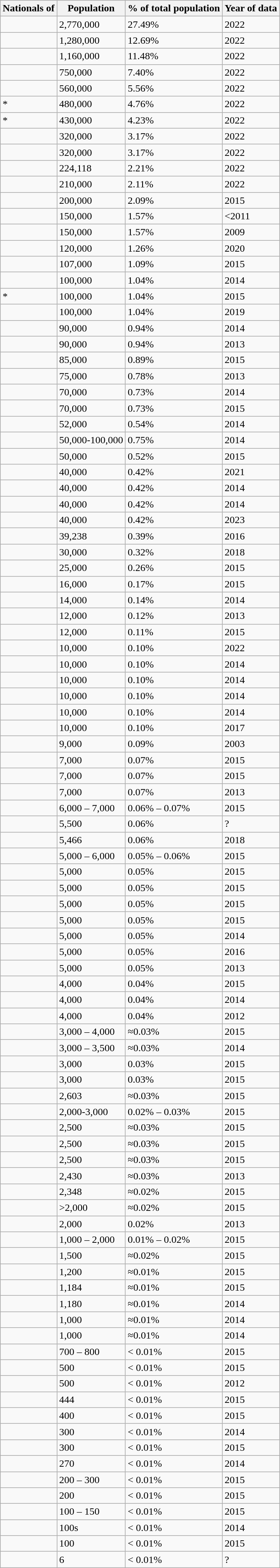<table class="wikitable collapsible sortable">
<tr>
<th>Nationals of</th>
<th>Population</th>
<th>% of total population</th>
<th>Year of data</th>
</tr>
<tr>
<td></td>
<td>2,770,000</td>
<td>27.49%</td>
<td>2022</td>
</tr>
<tr>
<td></td>
<td>1,280,000</td>
<td>12.69%</td>
<td>2022</td>
</tr>
<tr>
<td></td>
<td>1,160,000</td>
<td>11.48%</td>
<td>2022</td>
</tr>
<tr>
<td></td>
<td>750,000</td>
<td>7.40%</td>
<td>2022</td>
</tr>
<tr>
<td></td>
<td>560,000</td>
<td>5.56%</td>
<td>2022</td>
</tr>
<tr>
<td>*</td>
<td>480,000</td>
<td>4.76%</td>
<td>2022</td>
</tr>
<tr>
<td>*</td>
<td>430,000</td>
<td>4.23%</td>
<td>2022</td>
</tr>
<tr>
<td></td>
<td>320,000</td>
<td>3.17%</td>
<td>2022</td>
</tr>
<tr>
<td></td>
<td>320,000</td>
<td>3.17%</td>
<td>2022</td>
</tr>
<tr>
<td></td>
<td>224,118</td>
<td>2.21%</td>
<td>2022</td>
</tr>
<tr>
<td></td>
<td>210,000</td>
<td>2.11%</td>
<td>2022</td>
</tr>
<tr>
<td></td>
<td>200,000</td>
<td>2.09%</td>
<td>2015</td>
</tr>
<tr>
<td></td>
<td>150,000</td>
<td>1.57%</td>
<td><2011</td>
</tr>
<tr>
<td></td>
<td>150,000</td>
<td>1.57%</td>
<td>2009</td>
</tr>
<tr>
<td></td>
<td>120,000</td>
<td>1.26%</td>
<td>2020 </td>
</tr>
<tr>
<td></td>
<td>107,000</td>
<td>1.09%</td>
<td>2015</td>
</tr>
<tr>
<td></td>
<td>100,000</td>
<td>1.04%</td>
<td>2014</td>
</tr>
<tr>
<td>*</td>
<td>100,000</td>
<td>1.04%</td>
<td>2015</td>
</tr>
<tr>
<td></td>
<td>100,000</td>
<td>1.04%</td>
<td>2019</td>
</tr>
<tr>
<td></td>
<td>90,000</td>
<td>0.94%</td>
<td>2014</td>
</tr>
<tr>
<td></td>
<td>90,000</td>
<td>0.94%</td>
<td>2013</td>
</tr>
<tr>
<td></td>
<td>85,000</td>
<td>0.89%</td>
<td>2015</td>
</tr>
<tr>
<td></td>
<td>75,000</td>
<td>0.78%</td>
<td>2013</td>
</tr>
<tr>
<td></td>
<td>70,000</td>
<td>0.73%</td>
<td>2014</td>
</tr>
<tr>
<td></td>
<td>70,000</td>
<td>0.73%</td>
<td>2015</td>
</tr>
<tr>
<td></td>
<td>52,000</td>
<td>0.54%</td>
<td>2014</td>
</tr>
<tr>
<td></td>
<td>50,000-100,000</td>
<td>0.75%</td>
<td>2014</td>
</tr>
<tr>
<td></td>
<td>50,000</td>
<td>0.52%</td>
<td>2015</td>
</tr>
<tr>
<td></td>
<td>40,000</td>
<td>0.42%</td>
<td>2021</td>
</tr>
<tr>
<td></td>
<td>40,000</td>
<td>0.42%</td>
<td>2014</td>
</tr>
<tr>
<td></td>
<td>40,000</td>
<td>0.42%</td>
<td>2014</td>
</tr>
<tr>
<td></td>
<td>40,000</td>
<td>0.42%</td>
<td>2023</td>
</tr>
<tr>
<td></td>
<td>39,238</td>
<td>0.39%</td>
<td>2016</td>
</tr>
<tr>
<td></td>
<td>30,000</td>
<td>0.32%</td>
<td>2018</td>
</tr>
<tr>
<td></td>
<td>25,000</td>
<td>0.26%</td>
<td>2015</td>
</tr>
<tr>
<td></td>
<td>16,000</td>
<td>0.17%</td>
<td>2015</td>
</tr>
<tr>
<td></td>
<td>14,000</td>
<td>0.14%</td>
<td>2014</td>
</tr>
<tr>
<td></td>
<td>12,000</td>
<td>0.12%</td>
<td>2013</td>
</tr>
<tr>
<td></td>
<td>12,000</td>
<td>0.11%</td>
<td>2015</td>
</tr>
<tr>
<td></td>
<td>10,000</td>
<td>0.10%</td>
<td>2022</td>
</tr>
<tr>
<td></td>
<td>10,000</td>
<td>0.10%</td>
<td>2014</td>
</tr>
<tr>
<td></td>
<td>10,000</td>
<td>0.10%</td>
<td>2014</td>
</tr>
<tr>
<td></td>
<td>10,000</td>
<td>0.10%</td>
<td>2014</td>
</tr>
<tr>
<td></td>
<td>10,000</td>
<td>0.10%</td>
<td>2014</td>
</tr>
<tr>
<td></td>
<td>10,000</td>
<td>0.10%</td>
<td>2017</td>
</tr>
<tr>
<td></td>
<td>9,000</td>
<td>0.09%</td>
<td>2003</td>
</tr>
<tr>
<td></td>
<td>7,000</td>
<td>0.07%</td>
<td>2015</td>
</tr>
<tr>
<td></td>
<td>7,000</td>
<td>0.07%</td>
<td>2015</td>
</tr>
<tr>
<td></td>
<td>7,000</td>
<td>0.07%</td>
<td>2013</td>
</tr>
<tr>
<td></td>
<td>6,000 – 7,000</td>
<td>0.06% – 0.07%</td>
<td>2015</td>
</tr>
<tr>
<td></td>
<td>5,500</td>
<td>0.06%</td>
<td>?</td>
</tr>
<tr>
<td></td>
<td>5,466</td>
<td>0.06%</td>
<td>2018</td>
</tr>
<tr>
<td></td>
<td>5,000 – 6,000</td>
<td>0.05% – 0.06%</td>
<td>2015</td>
</tr>
<tr>
<td></td>
<td>5,000</td>
<td>0.05%</td>
<td>2015</td>
</tr>
<tr>
<td></td>
<td>5,000</td>
<td>0.05%</td>
<td>2015</td>
</tr>
<tr>
<td></td>
<td>5,000</td>
<td>0.05%</td>
<td>2015</td>
</tr>
<tr>
<td></td>
<td>5,000</td>
<td>0.05%</td>
<td>2015</td>
</tr>
<tr>
<td></td>
<td>5,000</td>
<td>0.05%</td>
<td>2014</td>
</tr>
<tr>
<td></td>
<td>5,000</td>
<td>0.05%</td>
<td>2016</td>
</tr>
<tr>
<td></td>
<td>5,000</td>
<td>0.05%</td>
<td>2013</td>
</tr>
<tr>
<td></td>
<td>4,000</td>
<td>0.04%</td>
<td>2015</td>
</tr>
<tr>
<td></td>
<td>4,000</td>
<td>0.04%</td>
<td>2014</td>
</tr>
<tr>
<td></td>
<td>4,000</td>
<td>0.04%</td>
<td>2012</td>
</tr>
<tr>
<td></td>
<td>3,000 – 4,000</td>
<td>≈0.03%</td>
<td>2015</td>
</tr>
<tr>
<td></td>
<td>3,000 – 3,500</td>
<td>≈0.03%</td>
<td>2014</td>
</tr>
<tr>
<td></td>
<td>3,000</td>
<td>0.03%</td>
<td>2015</td>
</tr>
<tr>
<td></td>
<td>3,000</td>
<td>0.03%</td>
<td>2015</td>
</tr>
<tr>
<td></td>
<td>2,603</td>
<td>≈0.03%</td>
<td>2015</td>
</tr>
<tr>
<td></td>
<td>2,000-3,000</td>
<td>0.02% – 0.03%</td>
<td>2015</td>
</tr>
<tr>
<td></td>
<td>2,500</td>
<td>≈0.03%</td>
<td>2015</td>
</tr>
<tr>
<td></td>
<td>2,500</td>
<td>≈0.03%</td>
<td>2015</td>
</tr>
<tr>
<td></td>
<td>2,500</td>
<td>≈0.03%</td>
<td>2015</td>
</tr>
<tr>
<td></td>
<td>2,430</td>
<td>≈0.03%</td>
<td>2013</td>
</tr>
<tr>
<td></td>
<td>2,348</td>
<td>≈0.02%</td>
<td>2015</td>
</tr>
<tr>
<td></td>
<td>>2,000</td>
<td>≈0.02%</td>
<td>2015</td>
</tr>
<tr>
<td></td>
<td>2,000</td>
<td>0.02%</td>
<td>2013</td>
</tr>
<tr>
<td></td>
<td>1,000 – 2,000</td>
<td>0.01% – 0.02%</td>
<td>2015</td>
</tr>
<tr>
<td></td>
<td>1,500</td>
<td>≈0.02%</td>
<td>2015</td>
</tr>
<tr>
<td></td>
<td>1,200</td>
<td>≈0.01%</td>
<td>2015</td>
</tr>
<tr>
<td></td>
<td>1,184</td>
<td>≈0.01%</td>
<td>2015</td>
</tr>
<tr>
<td></td>
<td>1,180</td>
<td>≈0.01%</td>
<td>2014</td>
</tr>
<tr>
<td></td>
<td>1,000</td>
<td>≈0.01%</td>
<td>2014</td>
</tr>
<tr>
<td></td>
<td>1,000</td>
<td>≈0.01%</td>
<td>2014</td>
</tr>
<tr>
<td></td>
<td>700 – 800</td>
<td>< 0.01%</td>
<td>2015</td>
</tr>
<tr>
<td></td>
<td>500</td>
<td>< 0.01%</td>
<td>2015</td>
</tr>
<tr>
<td></td>
<td>500</td>
<td>< 0.01%</td>
<td>2012</td>
</tr>
<tr>
<td></td>
<td>444</td>
<td>< 0.01%</td>
<td>2015</td>
</tr>
<tr>
<td></td>
<td>400</td>
<td>< 0.01%</td>
<td>2015</td>
</tr>
<tr>
<td></td>
<td>300</td>
<td>< 0.01%</td>
<td>2014</td>
</tr>
<tr>
<td></td>
<td>300</td>
<td>< 0.01%</td>
<td>2015</td>
</tr>
<tr>
<td></td>
<td>270</td>
<td>< 0.01%</td>
<td>2014</td>
</tr>
<tr>
<td></td>
<td>200 – 300</td>
<td>< 0.01%</td>
<td>2015</td>
</tr>
<tr>
<td></td>
<td>200</td>
<td>< 0.01%</td>
<td>2015</td>
</tr>
<tr>
<td></td>
<td>100 – 150</td>
<td>< 0.01%</td>
<td>2015</td>
</tr>
<tr>
<td></td>
<td>100s</td>
<td>< 0.01%</td>
<td>2014</td>
</tr>
<tr>
<td></td>
<td>100</td>
<td>< 0.01%</td>
<td>2015</td>
</tr>
<tr>
<td></td>
<td>6</td>
<td>< 0.01%</td>
<td>?</td>
</tr>
</table>
